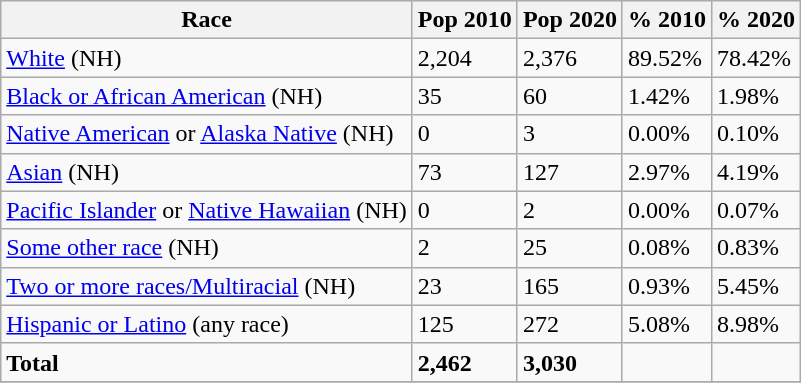<table class="wikitable">
<tr>
<th>Race</th>
<th>Pop 2010</th>
<th>Pop 2020</th>
<th>% 2010</th>
<th>% 2020</th>
</tr>
<tr>
<td><a href='#'>White</a> (NH)</td>
<td>2,204</td>
<td>2,376</td>
<td>89.52%</td>
<td>78.42%</td>
</tr>
<tr>
<td><a href='#'>Black or African American</a> (NH)</td>
<td>35</td>
<td>60</td>
<td>1.42%</td>
<td>1.98%</td>
</tr>
<tr>
<td><a href='#'>Native American</a> or <a href='#'>Alaska Native</a> (NH)</td>
<td>0</td>
<td>3</td>
<td>0.00%</td>
<td>0.10%</td>
</tr>
<tr>
<td><a href='#'>Asian</a> (NH)</td>
<td>73</td>
<td>127</td>
<td>2.97%</td>
<td>4.19%</td>
</tr>
<tr>
<td><a href='#'>Pacific Islander</a> or <a href='#'>Native Hawaiian</a> (NH)</td>
<td>0</td>
<td>2</td>
<td>0.00%</td>
<td>0.07%</td>
</tr>
<tr>
<td><a href='#'>Some other race</a> (NH)</td>
<td>2</td>
<td>25</td>
<td>0.08%</td>
<td>0.83%</td>
</tr>
<tr>
<td><a href='#'>Two or more races/Multiracial</a> (NH)</td>
<td>23</td>
<td>165</td>
<td>0.93%</td>
<td>5.45%</td>
</tr>
<tr>
<td><a href='#'>Hispanic or Latino</a> (any race)</td>
<td>125</td>
<td>272</td>
<td>5.08%</td>
<td>8.98%</td>
</tr>
<tr>
<td><strong>Total</strong></td>
<td><strong>2,462</strong></td>
<td><strong>3,030</strong></td>
<td></td>
<td></td>
</tr>
<tr>
</tr>
</table>
